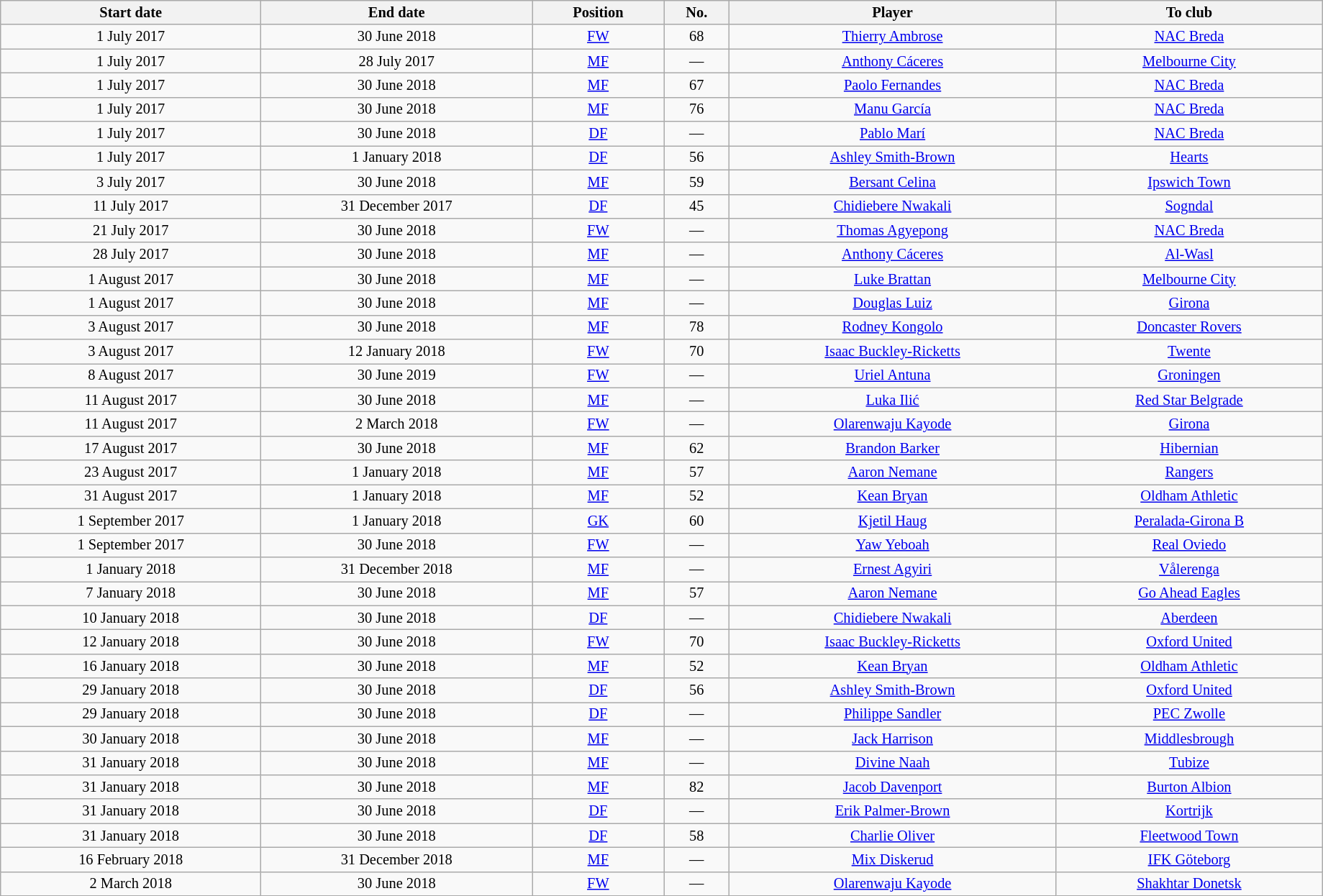<table class="wikitable sortable" style="width:97%; text-align:center; font-size:85%; text-align:centre">
<tr>
<th>Start date</th>
<th>End date</th>
<th>Position</th>
<th>No.</th>
<th>Player</th>
<th>To club</th>
</tr>
<tr>
<td>1 July 2017</td>
<td>30 June 2018</td>
<td><a href='#'>FW</a></td>
<td>68</td>
<td> <a href='#'>Thierry Ambrose</a></td>
<td> <a href='#'>NAC Breda</a></td>
</tr>
<tr>
<td>1 July 2017</td>
<td>28 July 2017</td>
<td><a href='#'>MF</a></td>
<td>—</td>
<td> <a href='#'>Anthony Cáceres</a></td>
<td> <a href='#'>Melbourne City</a></td>
</tr>
<tr>
<td>1 July 2017</td>
<td>30 June 2018</td>
<td><a href='#'>MF</a></td>
<td>67</td>
<td> <a href='#'>Paolo Fernandes</a></td>
<td> <a href='#'>NAC Breda</a></td>
</tr>
<tr>
<td>1 July 2017</td>
<td>30 June 2018</td>
<td><a href='#'>MF</a></td>
<td>76</td>
<td> <a href='#'>Manu García</a></td>
<td> <a href='#'>NAC Breda</a></td>
</tr>
<tr>
<td>1 July 2017</td>
<td>30 June 2018</td>
<td><a href='#'>DF</a></td>
<td>—</td>
<td> <a href='#'>Pablo Marí</a></td>
<td> <a href='#'>NAC Breda</a></td>
</tr>
<tr>
<td>1 July 2017</td>
<td>1 January 2018</td>
<td><a href='#'>DF</a></td>
<td>56</td>
<td> <a href='#'>Ashley Smith-Brown</a></td>
<td> <a href='#'>Hearts</a></td>
</tr>
<tr>
<td>3 July 2017</td>
<td>30 June 2018</td>
<td><a href='#'>MF</a></td>
<td>59</td>
<td> <a href='#'>Bersant Celina</a></td>
<td> <a href='#'>Ipswich Town</a></td>
</tr>
<tr>
<td>11 July 2017</td>
<td>31 December 2017</td>
<td><a href='#'>DF</a></td>
<td>45</td>
<td> <a href='#'>Chidiebere Nwakali</a></td>
<td> <a href='#'>Sogndal</a></td>
</tr>
<tr>
<td>21 July 2017</td>
<td>30 June 2018</td>
<td><a href='#'>FW</a></td>
<td>—</td>
<td> <a href='#'>Thomas Agyepong</a></td>
<td> <a href='#'>NAC Breda</a></td>
</tr>
<tr>
<td>28 July 2017</td>
<td>30 June 2018</td>
<td><a href='#'>MF</a></td>
<td>—</td>
<td> <a href='#'>Anthony Cáceres</a></td>
<td> <a href='#'>Al-Wasl</a></td>
</tr>
<tr>
<td>1 August 2017</td>
<td>30 June 2018</td>
<td><a href='#'>MF</a></td>
<td>—</td>
<td> <a href='#'>Luke Brattan</a></td>
<td> <a href='#'>Melbourne City</a></td>
</tr>
<tr>
<td>1 August 2017</td>
<td>30 June 2018</td>
<td><a href='#'>MF</a></td>
<td>—</td>
<td> <a href='#'>Douglas Luiz</a></td>
<td> <a href='#'>Girona</a></td>
</tr>
<tr>
<td>3 August 2017</td>
<td>30 June 2018</td>
<td><a href='#'>MF</a></td>
<td>78</td>
<td> <a href='#'>Rodney Kongolo</a></td>
<td> <a href='#'>Doncaster Rovers</a></td>
</tr>
<tr>
<td>3 August 2017</td>
<td>12 January 2018</td>
<td><a href='#'>FW</a></td>
<td>70</td>
<td> <a href='#'>Isaac Buckley-Ricketts</a></td>
<td> <a href='#'>Twente</a></td>
</tr>
<tr>
<td>8 August 2017</td>
<td>30 June 2019</td>
<td><a href='#'>FW</a></td>
<td>—</td>
<td> <a href='#'>Uriel Antuna</a></td>
<td> <a href='#'>Groningen</a></td>
</tr>
<tr>
<td>11 August 2017</td>
<td>30 June 2018</td>
<td><a href='#'>MF</a></td>
<td>—</td>
<td> <a href='#'>Luka Ilić</a></td>
<td> <a href='#'>Red Star Belgrade</a></td>
</tr>
<tr>
<td>11 August 2017</td>
<td>2 March 2018</td>
<td><a href='#'>FW</a></td>
<td>—</td>
<td> <a href='#'>Olarenwaju Kayode</a></td>
<td> <a href='#'>Girona</a></td>
</tr>
<tr>
<td>17 August 2017</td>
<td>30 June 2018</td>
<td><a href='#'>MF</a></td>
<td>62</td>
<td> <a href='#'>Brandon Barker</a></td>
<td> <a href='#'>Hibernian</a></td>
</tr>
<tr>
<td>23 August 2017</td>
<td>1 January 2018</td>
<td><a href='#'>MF</a></td>
<td>57</td>
<td> <a href='#'>Aaron Nemane</a></td>
<td> <a href='#'>Rangers</a></td>
</tr>
<tr>
<td>31 August 2017</td>
<td>1 January 2018</td>
<td><a href='#'>MF</a></td>
<td>52</td>
<td> <a href='#'>Kean Bryan</a></td>
<td> <a href='#'>Oldham Athletic</a></td>
</tr>
<tr>
<td>1 September 2017</td>
<td>1 January 2018</td>
<td><a href='#'>GK</a></td>
<td>60</td>
<td> <a href='#'>Kjetil Haug</a></td>
<td> <a href='#'>Peralada-Girona B</a></td>
</tr>
<tr>
<td>1 September 2017</td>
<td>30 June 2018</td>
<td><a href='#'>FW</a></td>
<td>—</td>
<td> <a href='#'>Yaw Yeboah</a></td>
<td> <a href='#'>Real Oviedo</a></td>
</tr>
<tr>
<td>1 January 2018</td>
<td>31 December 2018</td>
<td><a href='#'>MF</a></td>
<td>—</td>
<td> <a href='#'>Ernest Agyiri</a></td>
<td> <a href='#'>Vålerenga</a></td>
</tr>
<tr>
<td>7 January 2018</td>
<td>30 June 2018</td>
<td><a href='#'>MF</a></td>
<td>57</td>
<td> <a href='#'>Aaron Nemane</a></td>
<td> <a href='#'>Go Ahead Eagles</a></td>
</tr>
<tr>
<td>10 January 2018</td>
<td>30 June 2018</td>
<td><a href='#'>DF</a></td>
<td>—</td>
<td> <a href='#'>Chidiebere Nwakali</a></td>
<td> <a href='#'>Aberdeen</a></td>
</tr>
<tr>
<td>12 January 2018</td>
<td>30 June 2018</td>
<td><a href='#'>FW</a></td>
<td>70</td>
<td> <a href='#'>Isaac Buckley-Ricketts</a></td>
<td> <a href='#'>Oxford United</a></td>
</tr>
<tr>
<td>16 January 2018</td>
<td>30 June 2018</td>
<td><a href='#'>MF</a></td>
<td>52</td>
<td> <a href='#'>Kean Bryan</a></td>
<td> <a href='#'>Oldham Athletic</a></td>
</tr>
<tr>
<td>29 January 2018</td>
<td>30 June 2018</td>
<td><a href='#'>DF</a></td>
<td>56</td>
<td> <a href='#'>Ashley Smith-Brown</a></td>
<td> <a href='#'>Oxford United</a></td>
</tr>
<tr>
<td>29 January 2018</td>
<td>30 June 2018</td>
<td><a href='#'>DF</a></td>
<td>—</td>
<td> <a href='#'>Philippe Sandler</a></td>
<td> <a href='#'>PEC Zwolle</a></td>
</tr>
<tr>
<td>30 January 2018</td>
<td>30 June 2018</td>
<td><a href='#'>MF</a></td>
<td>—</td>
<td> <a href='#'>Jack Harrison</a></td>
<td> <a href='#'>Middlesbrough</a></td>
</tr>
<tr>
<td>31 January 2018</td>
<td>30 June 2018</td>
<td><a href='#'>MF</a></td>
<td>—</td>
<td> <a href='#'>Divine Naah</a></td>
<td> <a href='#'>Tubize</a></td>
</tr>
<tr>
<td>31 January 2018</td>
<td>30 June 2018</td>
<td><a href='#'>MF</a></td>
<td>82</td>
<td> <a href='#'>Jacob Davenport</a></td>
<td> <a href='#'>Burton Albion</a></td>
</tr>
<tr>
<td>31 January 2018</td>
<td>30 June 2018</td>
<td><a href='#'>DF</a></td>
<td>—</td>
<td> <a href='#'>Erik Palmer-Brown</a></td>
<td> <a href='#'>Kortrijk</a></td>
</tr>
<tr>
<td>31 January 2018</td>
<td>30 June 2018</td>
<td><a href='#'>DF</a></td>
<td>58</td>
<td> <a href='#'>Charlie Oliver</a></td>
<td> <a href='#'>Fleetwood Town</a></td>
</tr>
<tr>
<td>16 February 2018</td>
<td>31 December 2018</td>
<td><a href='#'>MF</a></td>
<td>—</td>
<td> <a href='#'>Mix Diskerud</a></td>
<td> <a href='#'>IFK Göteborg</a></td>
</tr>
<tr>
<td>2 March 2018</td>
<td>30 June 2018</td>
<td><a href='#'>FW</a></td>
<td>—</td>
<td> <a href='#'>Olarenwaju Kayode</a></td>
<td> <a href='#'>Shakhtar Donetsk</a></td>
</tr>
</table>
